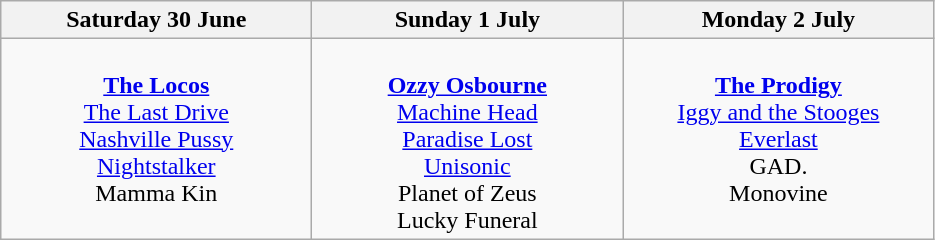<table class="wikitable">
<tr>
<th>Saturday 30 June</th>
<th>Sunday 1 July</th>
<th>Monday 2 July</th>
</tr>
<tr>
<td valign="top" align="center" width=200><br><strong><a href='#'>The Locos</a></strong>
<br><a href='#'>The Last Drive</a>
<br><a href='#'>Nashville Pussy</a>
<br><a href='#'>Nightstalker</a>
<br>Mamma Kin</td>
<td valign="top" align="center" width=200><br><strong><a href='#'>Ozzy Osbourne</a></strong>
<br><a href='#'>Machine Head</a>
<br><a href='#'>Paradise Lost</a>
<br><a href='#'>Unisonic</a>
<br>Planet of Zeus
<br>Lucky Funeral</td>
<td valign="top" align="center" width=200><br><strong><a href='#'>The Prodigy</a></strong>
<br><a href='#'>Iggy and the Stooges</a>
<br><a href='#'>Everlast</a>
<br>GAD.
<br>Monovine</td>
</tr>
</table>
